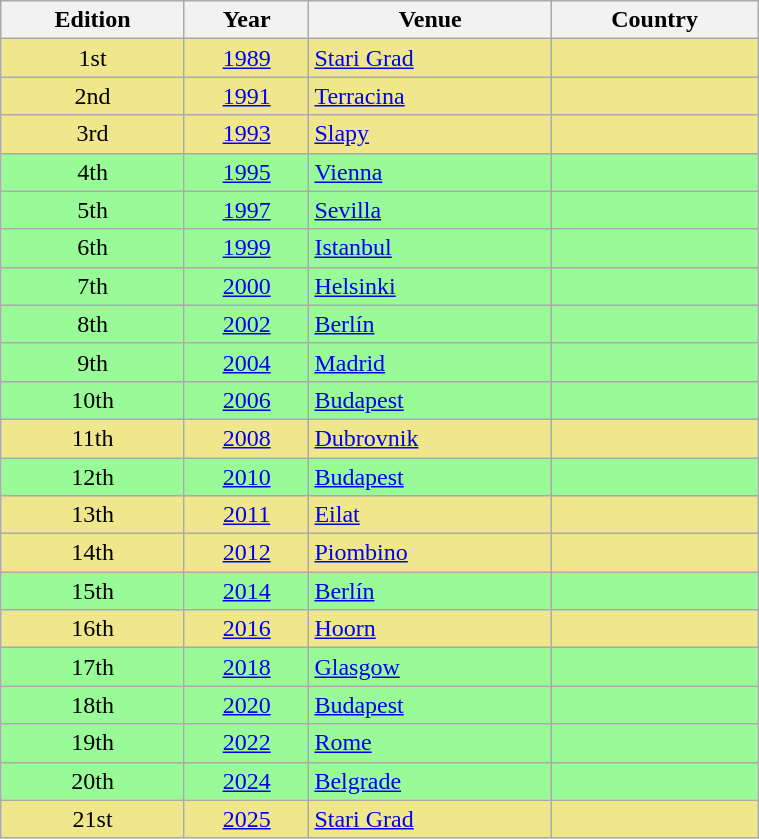<table class="wikitable sortable" width=40% style="font-size:100%; text-align:left;">
<tr>
<th align=center>Edition</th>
<th align=center>Year</th>
<th align=center>Venue</th>
<th align=center>Country</th>
</tr>
<tr bgcolor=khaki>
<td align=center>1st</td>
<td align=center><a href='#'>1989</a></td>
<td><a href='#'>Stari Grad</a></td>
<td></td>
</tr>
<tr bgcolor=khaki>
<td align=center>2nd</td>
<td align=center><a href='#'>1991</a></td>
<td><a href='#'>Terracina</a></td>
<td></td>
</tr>
<tr bgcolor=khaki>
<td align=center>3rd</td>
<td align=center><a href='#'>1993</a></td>
<td><a href='#'>Slapy</a></td>
<td></td>
</tr>
<tr bgcolor=palegreen>
<td align=center>4th</td>
<td align=center><a href='#'>1995</a></td>
<td><a href='#'>Vienna</a></td>
<td></td>
</tr>
<tr bgcolor=palegreen>
<td align=center>5th</td>
<td align=center><a href='#'>1997</a></td>
<td><a href='#'>Sevilla</a></td>
<td></td>
</tr>
<tr bgcolor=palegreen>
<td align=center>6th</td>
<td align=center><a href='#'>1999</a></td>
<td><a href='#'>Istanbul</a></td>
<td></td>
</tr>
<tr bgcolor=palegreen>
<td align=center>7th</td>
<td align=center><a href='#'>2000</a></td>
<td><a href='#'>Helsinki</a></td>
<td></td>
</tr>
<tr bgcolor=palegreen>
<td align=center>8th</td>
<td align=center><a href='#'>2002</a></td>
<td><a href='#'>Berlín</a></td>
<td></td>
</tr>
<tr bgcolor=palegreen>
<td align=center>9th</td>
<td align=center><a href='#'>2004</a></td>
<td><a href='#'>Madrid</a></td>
<td></td>
</tr>
<tr bgcolor=palegreen>
<td align=center>10th</td>
<td align=center><a href='#'>2006</a></td>
<td><a href='#'>Budapest</a></td>
<td></td>
</tr>
<tr bgcolor=khaki>
<td align=center>11th</td>
<td align=center><a href='#'>2008</a></td>
<td><a href='#'>Dubrovnik</a></td>
<td></td>
</tr>
<tr bgcolor=palegreen>
<td align=center>12th</td>
<td align=center><a href='#'>2010</a></td>
<td><a href='#'>Budapest</a></td>
<td></td>
</tr>
<tr bgcolor=khaki>
<td align=center>13th</td>
<td align=center><a href='#'>2011</a></td>
<td><a href='#'>Eilat</a></td>
<td></td>
</tr>
<tr bgcolor=khaki>
<td align=center>14th</td>
<td align=center><a href='#'>2012</a></td>
<td><a href='#'>Piombino</a></td>
<td></td>
</tr>
<tr bgcolor=palegreen>
<td align=center>15th</td>
<td align=center><a href='#'>2014</a></td>
<td><a href='#'>Berlín</a></td>
<td></td>
</tr>
<tr bgcolor=khaki>
<td align=center>16th</td>
<td align=center><a href='#'>2016</a></td>
<td><a href='#'>Hoorn</a></td>
<td></td>
</tr>
<tr bgcolor=palegreen>
<td align=center>17th</td>
<td align=center><a href='#'>2018</a></td>
<td><a href='#'>Glasgow</a></td>
<td></td>
</tr>
<tr bgcolor=palegreen>
<td align=center>18th</td>
<td align=center><a href='#'>2020</a></td>
<td><a href='#'>Budapest</a></td>
<td></td>
</tr>
<tr bgcolor=palegreen>
<td align=center>19th</td>
<td align=center><a href='#'>2022</a></td>
<td><a href='#'>Rome</a></td>
<td></td>
</tr>
<tr bgcolor=palegreen>
<td align=center>20th</td>
<td align=center><a href='#'>2024</a></td>
<td><a href='#'>Belgrade</a></td>
<td></td>
</tr>
<tr bgcolor=khaki>
<td align=center>21st</td>
<td align=center><a href='#'>2025</a></td>
<td><a href='#'>Stari Grad</a></td>
<td></td>
</tr>
</table>
